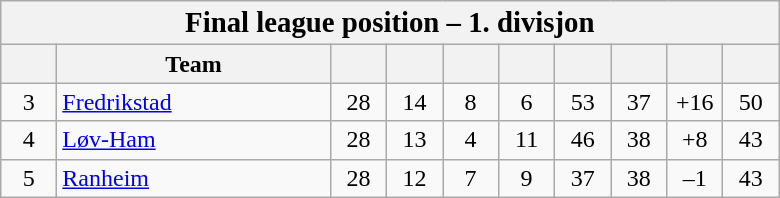<table class="wikitable" style="text-align:center">
<tr>
<th colspan=10><big>Final league position – 1. divisjon</big></th>
</tr>
<tr>
<th width="30"></th>
<th width="175">Team</th>
<th width="30"></th>
<th width="30"></th>
<th width="30"></th>
<th width="30"></th>
<th width="30"></th>
<th width="30"></th>
<th width="30"></th>
<th width="30"></th>
</tr>
<tr>
<td>3</td>
<td align=left><a href='#'>Fredrikstad</a></td>
<td>28</td>
<td>14</td>
<td>8</td>
<td>6</td>
<td>53</td>
<td>37</td>
<td>+16</td>
<td>50</td>
</tr>
<tr>
<td>4</td>
<td align=left><a href='#'>Løv-Ham</a></td>
<td>28</td>
<td>13</td>
<td>4</td>
<td>11</td>
<td>46</td>
<td>38</td>
<td>+8</td>
<td>43</td>
</tr>
<tr>
<td>5</td>
<td align=left><a href='#'>Ranheim</a></td>
<td>28</td>
<td>12</td>
<td>7</td>
<td>9</td>
<td>37</td>
<td>38</td>
<td>–1</td>
<td>43</td>
</tr>
</table>
